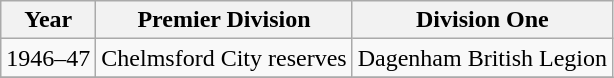<table class="wikitable">
<tr>
<th>Year</th>
<th>Premier Division</th>
<th>Division One</th>
</tr>
<tr>
<td>1946–47</td>
<td>Chelmsford City reserves</td>
<td>Dagenham British Legion</td>
</tr>
<tr>
</tr>
</table>
